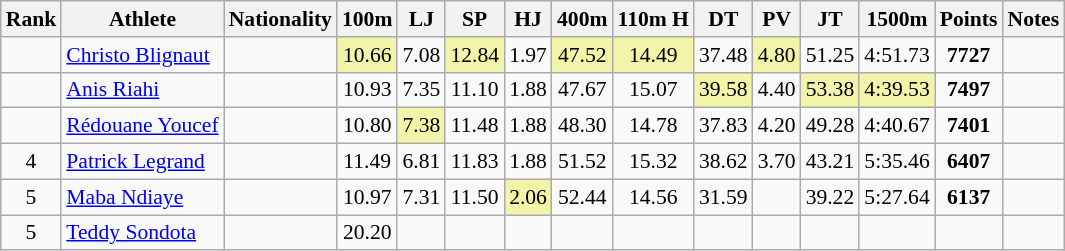<table class="wikitable sortable" style="text-align:center;font-size:90%">
<tr>
<th>Rank</th>
<th>Athlete</th>
<th>Nationality</th>
<th>100m</th>
<th>LJ</th>
<th>SP</th>
<th>HJ</th>
<th>400m</th>
<th>110m H</th>
<th>DT</th>
<th>PV</th>
<th>JT</th>
<th>1500m</th>
<th>Points</th>
<th>Notes</th>
</tr>
<tr>
<td></td>
<td align=left><a href='#'>Christo Blignaut</a></td>
<td align=left></td>
<td bgcolor=#F2F5A9>10.66</td>
<td>7.08</td>
<td bgcolor=#F2F5A9>12.84</td>
<td>1.97</td>
<td bgcolor=#F2F5A9>47.52</td>
<td bgcolor=#F2F5A9>14.49</td>
<td>37.48</td>
<td bgcolor=#F2F5A9>4.80</td>
<td>51.25</td>
<td>4:51.73</td>
<td><strong>7727</strong></td>
<td></td>
</tr>
<tr>
<td></td>
<td align=left><a href='#'>Anis Riahi</a></td>
<td align=left></td>
<td>10.93</td>
<td>7.35</td>
<td>11.10</td>
<td>1.88</td>
<td>47.67</td>
<td>15.07</td>
<td bgcolor=#F2F5A9>39.58</td>
<td>4.40</td>
<td bgcolor=#F2F5A9>53.38</td>
<td bgcolor=#F2F5A9>4:39.53</td>
<td><strong>7497</strong></td>
<td></td>
</tr>
<tr>
<td></td>
<td align=left><a href='#'>Rédouane Youcef</a></td>
<td align=left></td>
<td>10.80</td>
<td bgcolor=#F2F5A9>7.38</td>
<td>11.48</td>
<td>1.88</td>
<td>48.30</td>
<td>14.78</td>
<td>37.83</td>
<td>4.20</td>
<td>49.28</td>
<td>4:40.67</td>
<td><strong>7401</strong></td>
<td></td>
</tr>
<tr>
<td>4</td>
<td align=left><a href='#'>Patrick Legrand</a></td>
<td align=left></td>
<td>11.49</td>
<td>6.81</td>
<td>11.83</td>
<td>1.88</td>
<td>51.52</td>
<td>15.32</td>
<td>38.62</td>
<td>3.70</td>
<td>43.21</td>
<td>5:35.46</td>
<td><strong>6407</strong></td>
<td></td>
</tr>
<tr>
<td>5</td>
<td align=left><a href='#'>Maba Ndiaye</a></td>
<td align=left></td>
<td>10.97</td>
<td>7.31</td>
<td>11.50</td>
<td bgcolor=#F2F5A9>2.06</td>
<td>52.44</td>
<td>14.56</td>
<td>31.59</td>
<td></td>
<td>39.22</td>
<td>5:27.64</td>
<td><strong>6137</strong></td>
<td></td>
</tr>
<tr>
<td>5</td>
<td align=left><a href='#'>Teddy Sondota</a></td>
<td align=left></td>
<td>20.20</td>
<td></td>
<td></td>
<td></td>
<td></td>
<td></td>
<td></td>
<td></td>
<td></td>
<td></td>
<td><strong></strong></td>
<td></td>
</tr>
</table>
